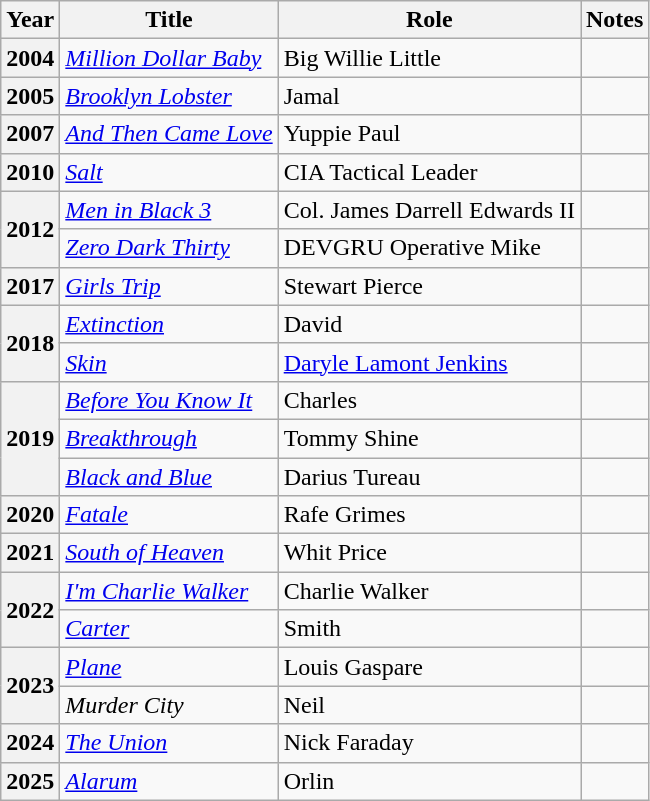<table class="wikitable plainrowheaders sortable">
<tr>
<th scope="col">Year</th>
<th scope="col">Title</th>
<th scope="col">Role</th>
<th scope="col" class="unsortable">Notes</th>
</tr>
<tr>
<th scope="row">2004</th>
<td><em><a href='#'>Million Dollar Baby</a></em></td>
<td>Big Willie Little</td>
<td></td>
</tr>
<tr>
<th scope="row">2005</th>
<td><em><a href='#'>Brooklyn Lobster</a></em></td>
<td>Jamal</td>
<td></td>
</tr>
<tr>
<th scope="row">2007</th>
<td><em><a href='#'>And Then Came Love</a></em></td>
<td>Yuppie Paul</td>
<td></td>
</tr>
<tr>
<th scope="row">2010</th>
<td><em><a href='#'>Salt</a></em></td>
<td>CIA Tactical Leader</td>
<td></td>
</tr>
<tr>
<th scope="row" rowspan="2">2012</th>
<td><em><a href='#'>Men in Black 3</a></em></td>
<td>Col. James Darrell Edwards II</td>
<td></td>
</tr>
<tr>
<td><em><a href='#'>Zero Dark Thirty</a></em></td>
<td>DEVGRU Operative Mike</td>
<td></td>
</tr>
<tr>
<th scope="row">2017</th>
<td><em><a href='#'>Girls Trip</a></em></td>
<td>Stewart Pierce</td>
<td></td>
</tr>
<tr>
<th scope="row" rowspan="2">2018</th>
<td><em><a href='#'>Extinction</a></em></td>
<td>David</td>
<td></td>
</tr>
<tr>
<td><em><a href='#'>Skin</a></em></td>
<td><a href='#'>Daryle Lamont Jenkins</a></td>
<td></td>
</tr>
<tr>
<th scope="row" rowspan="3">2019</th>
<td><em><a href='#'>Before You Know It</a></em></td>
<td>Charles</td>
<td></td>
</tr>
<tr>
<td><em><a href='#'>Breakthrough</a></em></td>
<td>Tommy Shine</td>
<td></td>
</tr>
<tr>
<td><em><a href='#'>Black and Blue</a></em></td>
<td>Darius Tureau</td>
<td></td>
</tr>
<tr>
<th scope="row">2020</th>
<td><em><a href='#'>Fatale</a></em></td>
<td>Rafe Grimes</td>
<td></td>
</tr>
<tr>
<th scope="row">2021</th>
<td><em><a href='#'>South of Heaven</a></em></td>
<td>Whit Price</td>
<td></td>
</tr>
<tr>
<th scope="row" rowspan="2">2022</th>
<td><em><a href='#'>I'm Charlie Walker</a></em></td>
<td>Charlie Walker</td>
<td></td>
</tr>
<tr>
<td><em><a href='#'>Carter</a></em></td>
<td>Smith</td>
<td></td>
</tr>
<tr>
<th scope="row" rowspan="2">2023</th>
<td><em><a href='#'>Plane</a></em></td>
<td>Louis Gaspare</td>
<td></td>
</tr>
<tr>
<td><em>Murder City</em></td>
<td>Neil</td>
<td></td>
</tr>
<tr>
<th scope="row">2024</th>
<td><em><a href='#'>The Union</a></em></td>
<td>Nick Faraday</td>
<td></td>
</tr>
<tr>
<th scope="row">2025</th>
<td><em><a href='#'>Alarum</a></em></td>
<td>Orlin</td>
<td></td>
</tr>
</table>
